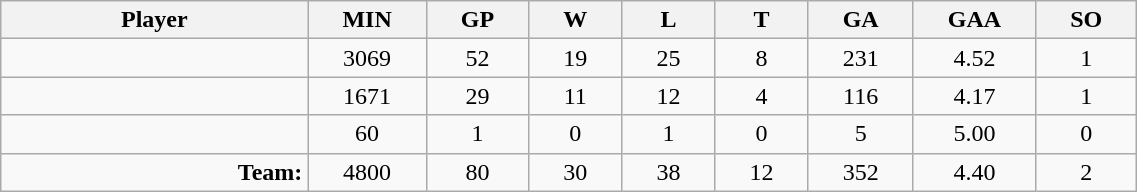<table class="wikitable sortable" width="60%">
<tr>
<th bgcolor="#DDDDFF" width="10%">Player</th>
<th width="3%" bgcolor="#DDDDFF" title="Minutes played">MIN</th>
<th width="3%" bgcolor="#DDDDFF" title="Games played in">GP</th>
<th width="3%" bgcolor="#DDDDFF" title="Wins">W</th>
<th width="3%" bgcolor="#DDDDFF"title="Losses">L</th>
<th width="3%" bgcolor="#DDDDFF" title="Ties">T</th>
<th width="3%" bgcolor="#DDDDFF" title="Goals against">GA</th>
<th width="3%" bgcolor="#DDDDFF" title="Goals against average">GAA</th>
<th width="3%" bgcolor="#DDDDFF"title="Shut-outs">SO</th>
</tr>
<tr align="center">
<td align="right"></td>
<td>3069</td>
<td>52</td>
<td>19</td>
<td>25</td>
<td>8</td>
<td>231</td>
<td>4.52</td>
<td>1</td>
</tr>
<tr align="center">
<td align="right"></td>
<td>1671</td>
<td>29</td>
<td>11</td>
<td>12</td>
<td>4</td>
<td>116</td>
<td>4.17</td>
<td>1</td>
</tr>
<tr align="center">
<td align="right"></td>
<td>60</td>
<td>1</td>
<td>0</td>
<td>1</td>
<td>0</td>
<td>5</td>
<td>5.00</td>
<td>0</td>
</tr>
<tr align="center">
<td align="right"><strong>Team:</strong></td>
<td>4800</td>
<td>80</td>
<td>30</td>
<td>38</td>
<td>12</td>
<td>352</td>
<td>4.40</td>
<td>2</td>
</tr>
</table>
